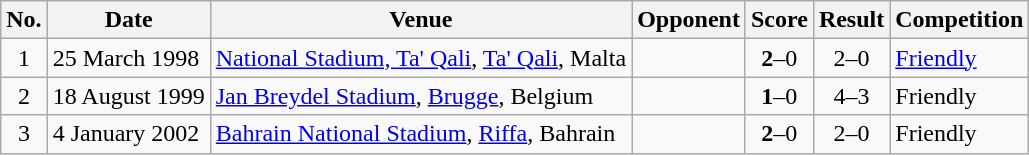<table class="wikitable sortable">
<tr>
<th scope=col>No.</th>
<th scope=col>Date</th>
<th scope=col>Venue</th>
<th scope=col>Opponent</th>
<th scope=col>Score</th>
<th scope=col>Result</th>
<th scope=col>Competition</th>
</tr>
<tr>
<td align=center>1</td>
<td>25 March 1998</td>
<td><a href='#'>National Stadium, Ta' Qali</a>, <a href='#'>Ta' Qali</a>, Malta</td>
<td></td>
<td align=center><strong>2</strong>–0</td>
<td align=center>2–0</td>
<td><a href='#'>Friendly</a></td>
</tr>
<tr>
<td align=center>2</td>
<td>18 August 1999</td>
<td><a href='#'>Jan Breydel Stadium</a>, <a href='#'>Brugge</a>, Belgium</td>
<td></td>
<td align=center><strong>1</strong>–0</td>
<td align=center>4–3</td>
<td>Friendly</td>
</tr>
<tr>
<td align=center>3</td>
<td>4 January 2002</td>
<td><a href='#'>Bahrain National Stadium</a>, <a href='#'>Riffa</a>, Bahrain</td>
<td></td>
<td align=center><strong>2</strong>–0</td>
<td align=center>2–0</td>
<td>Friendly</td>
</tr>
</table>
